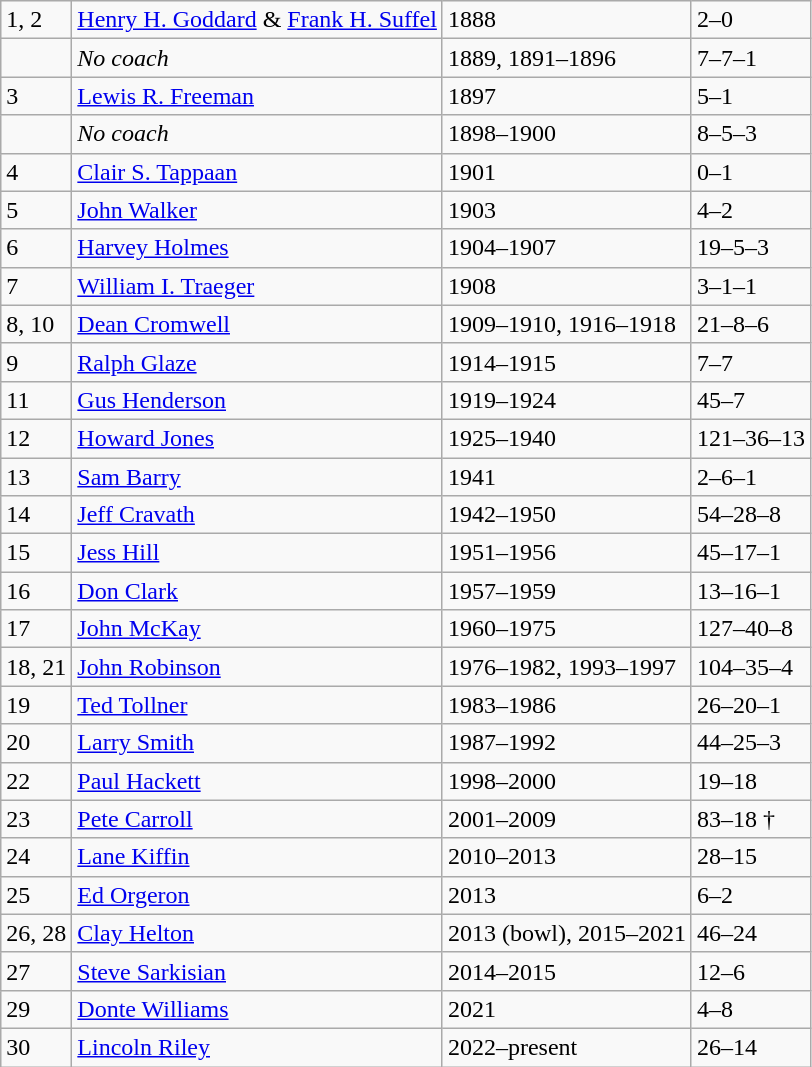<table class="wikitable">
<tr>
<td>1, 2</td>
<td><a href='#'>Henry H. Goddard</a> & <a href='#'>Frank H. Suffel</a></td>
<td>1888</td>
<td>2–0</td>
</tr>
<tr>
<td></td>
<td><em>No coach</em></td>
<td>1889, 1891–1896</td>
<td>7–7–1 </td>
</tr>
<tr>
<td>3</td>
<td><a href='#'>Lewis R. Freeman</a></td>
<td>1897</td>
<td>5–1</td>
</tr>
<tr>
<td></td>
<td><em>No coach</em></td>
<td>1898–1900</td>
<td>8–5–3</td>
</tr>
<tr>
<td>4</td>
<td><a href='#'>Clair S. Tappaan</a></td>
<td>1901</td>
<td>0–1</td>
</tr>
<tr>
<td>5</td>
<td><a href='#'>John Walker</a></td>
<td>1903</td>
<td>4–2</td>
</tr>
<tr>
<td>6</td>
<td><a href='#'>Harvey Holmes</a></td>
<td>1904–1907</td>
<td>19–5–3</td>
</tr>
<tr>
<td>7</td>
<td><a href='#'>William I. Traeger</a></td>
<td>1908</td>
<td>3–1–1</td>
</tr>
<tr>
<td>8, 10</td>
<td><a href='#'>Dean Cromwell</a></td>
<td>1909–1910, 1916–1918</td>
<td>21–8–6  </td>
</tr>
<tr>
<td>9</td>
<td><a href='#'>Ralph Glaze</a></td>
<td>1914–1915</td>
<td>7–7</td>
</tr>
<tr>
<td>11</td>
<td><a href='#'>Gus Henderson</a></td>
<td>1919–1924</td>
<td>45–7</td>
</tr>
<tr>
<td>12</td>
<td><a href='#'>Howard Jones</a></td>
<td>1925–1940</td>
<td>121–36–13</td>
</tr>
<tr>
<td>13</td>
<td><a href='#'>Sam Barry</a></td>
<td>1941</td>
<td>2–6–1</td>
</tr>
<tr>
<td>14</td>
<td><a href='#'>Jeff Cravath</a></td>
<td>1942–1950</td>
<td>54–28–8</td>
</tr>
<tr>
<td>15</td>
<td><a href='#'>Jess Hill</a></td>
<td>1951–1956</td>
<td>45–17–1</td>
</tr>
<tr>
<td>16</td>
<td><a href='#'>Don Clark</a></td>
<td>1957–1959</td>
<td>13–16–1</td>
</tr>
<tr>
<td>17</td>
<td><a href='#'>John McKay</a></td>
<td>1960–1975</td>
<td>127–40–8</td>
</tr>
<tr>
<td>18, 21</td>
<td><a href='#'>John Robinson</a></td>
<td>1976–1982, 1993–1997</td>
<td>104–35–4</td>
</tr>
<tr>
<td>19</td>
<td><a href='#'>Ted Tollner</a></td>
<td>1983–1986</td>
<td>26–20–1</td>
</tr>
<tr>
<td>20</td>
<td><a href='#'>Larry Smith</a></td>
<td>1987–1992</td>
<td>44–25–3</td>
</tr>
<tr>
<td>22</td>
<td><a href='#'>Paul Hackett</a></td>
<td>1998–2000</td>
<td>19–18</td>
</tr>
<tr>
<td>23</td>
<td><a href='#'>Pete Carroll</a></td>
<td>2001–2009</td>
<td>83–18 †</td>
</tr>
<tr>
<td>24</td>
<td><a href='#'>Lane Kiffin</a></td>
<td>2010–2013</td>
<td>28–15</td>
</tr>
<tr>
<td>25</td>
<td><a href='#'>Ed Orgeron</a></td>
<td>2013</td>
<td>6–2</td>
</tr>
<tr>
<td>26, 28</td>
<td><a href='#'>Clay Helton</a></td>
<td>2013 (bowl), 2015–2021</td>
<td>46–24</td>
</tr>
<tr>
<td>27</td>
<td><a href='#'>Steve Sarkisian</a></td>
<td>2014–2015</td>
<td>12–6</td>
</tr>
<tr>
<td>29</td>
<td><a href='#'>Donte Williams</a></td>
<td>2021</td>
<td>4–8 </td>
</tr>
<tr>
<td>30</td>
<td><a href='#'>Lincoln Riley</a></td>
<td>2022–present</td>
<td>26–14</td>
</tr>
</table>
